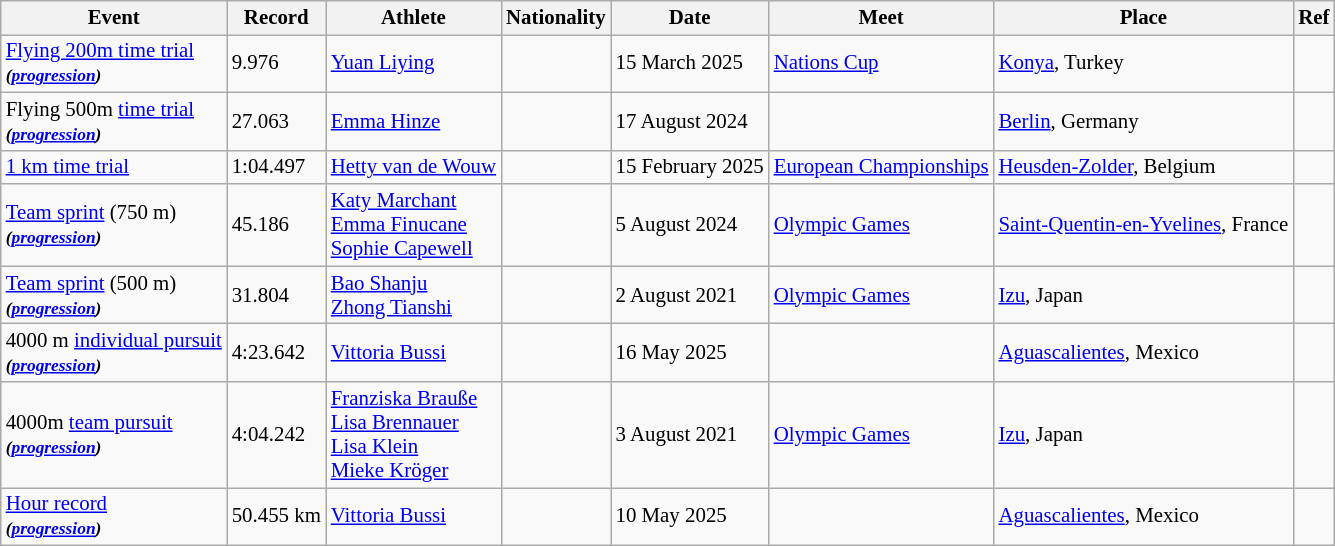<table class="wikitable sortable" style="font-size:87%; text-align:left;">
<tr>
<th>Event</th>
<th>Record</th>
<th>Athlete</th>
<th>Nationality</th>
<th>Date</th>
<th>Meet</th>
<th>Place</th>
<th>Ref</th>
</tr>
<tr>
<td><a href='#'>Flying 200m time trial</a><br><small><strong><em>(<a href='#'>progression</a>)</em></strong></small></td>
<td>9.976</td>
<td><a href='#'>Yuan Liying</a></td>
<td></td>
<td>15 March 2025</td>
<td><a href='#'>Nations Cup</a></td>
<td><a href='#'>Konya</a>, Turkey</td>
<td></td>
</tr>
<tr>
<td>Flying 500m <a href='#'>time trial</a><br><small><strong><em>(<a href='#'>progression</a>)</em></strong></small></td>
<td>27.063</td>
<td><a href='#'>Emma Hinze</a></td>
<td></td>
<td>17 August 2024</td>
<td></td>
<td><a href='#'>Berlin</a>, Germany</td>
<td></td>
</tr>
<tr>
<td><a href='#'>1 km time trial</a></td>
<td>1:04.497</td>
<td><a href='#'>Hetty van de Wouw</a></td>
<td></td>
<td>15 February 2025</td>
<td><a href='#'>European Championships</a></td>
<td><a href='#'>Heusden-Zolder</a>, Belgium</td>
<td></td>
</tr>
<tr>
<td><a href='#'>Team sprint</a> (750 m)<br><small><strong><em>(<a href='#'>progression</a>)</em></strong></small></td>
<td>45.186</td>
<td><a href='#'>Katy Marchant</a><br><a href='#'>Emma Finucane</a><br><a href='#'>Sophie Capewell</a></td>
<td></td>
<td>5 August 2024</td>
<td><a href='#'>Olympic Games</a></td>
<td><a href='#'>Saint-Quentin-en-Yvelines</a>, France</td>
<td></td>
</tr>
<tr>
<td><a href='#'>Team sprint</a> (500 m)<br><small><strong><em>(<a href='#'>progression</a>)</em></strong></small></td>
<td>31.804</td>
<td><a href='#'>Bao Shanju</a><br><a href='#'>Zhong Tianshi</a></td>
<td></td>
<td>2 August 2021</td>
<td><a href='#'>Olympic Games</a></td>
<td><a href='#'>Izu</a>, Japan</td>
<td></td>
</tr>
<tr>
<td>4000 m <a href='#'>individual pursuit</a><br><small><strong><em>(<a href='#'>progression</a>)</em></strong></small></td>
<td>4:23.642</td>
<td><a href='#'>Vittoria Bussi</a></td>
<td></td>
<td>16 May 2025</td>
<td></td>
<td><a href='#'>Aguascalientes</a>, Mexico</td>
<td></td>
</tr>
<tr>
<td>4000m <a href='#'>team pursuit</a><br><small><strong><em>(<a href='#'>progression</a>)</em></strong></small></td>
<td>4:04.242</td>
<td><a href='#'>Franziska Brauße</a><br><a href='#'>Lisa Brennauer</a><br><a href='#'>Lisa Klein</a><br><a href='#'>Mieke Kröger</a></td>
<td></td>
<td>3 August 2021</td>
<td><a href='#'>Olympic Games</a></td>
<td><a href='#'>Izu</a>, Japan</td>
<td></td>
</tr>
<tr>
<td><a href='#'>Hour record</a><br><small><strong><em>(<a href='#'>progression</a>)</em></strong></small></td>
<td>50.455 km</td>
<td><a href='#'>Vittoria Bussi</a></td>
<td></td>
<td>10 May 2025</td>
<td></td>
<td><a href='#'>Aguascalientes</a>, Mexico</td>
<td></td>
</tr>
</table>
